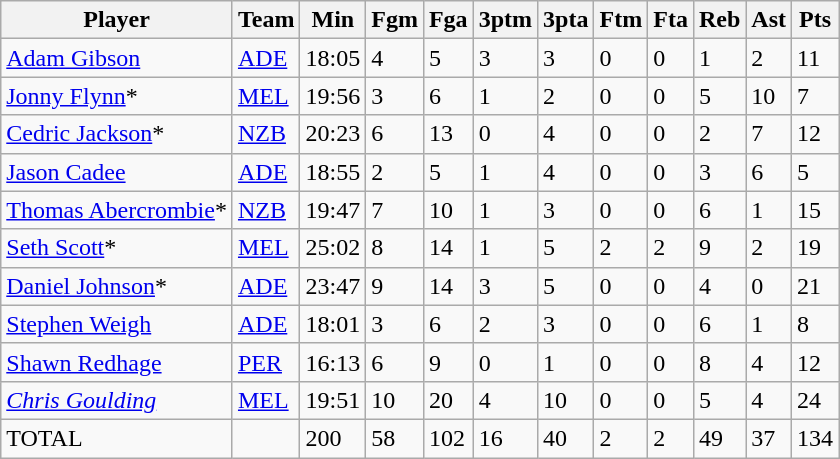<table class="wikitable">
<tr>
<th>Player</th>
<th>Team</th>
<th>Min</th>
<th>Fgm</th>
<th>Fga</th>
<th>3ptm</th>
<th>3pta</th>
<th>Ftm</th>
<th>Fta</th>
<th>Reb</th>
<th>Ast</th>
<th>Pts</th>
</tr>
<tr>
<td><a href='#'>Adam Gibson</a></td>
<td><a href='#'>ADE</a></td>
<td>18:05</td>
<td>4</td>
<td>5</td>
<td>3</td>
<td>3</td>
<td>0</td>
<td>0</td>
<td>1</td>
<td>2</td>
<td>11</td>
</tr>
<tr>
<td><a href='#'>Jonny Flynn</a>*</td>
<td><a href='#'>MEL</a></td>
<td>19:56</td>
<td>3</td>
<td>6</td>
<td>1</td>
<td>2</td>
<td>0</td>
<td>0</td>
<td>5</td>
<td>10</td>
<td>7</td>
</tr>
<tr>
<td><a href='#'>Cedric Jackson</a>*</td>
<td><a href='#'>NZB</a></td>
<td>20:23</td>
<td>6</td>
<td>13</td>
<td>0</td>
<td>4</td>
<td>0</td>
<td>0</td>
<td>2</td>
<td>7</td>
<td>12</td>
</tr>
<tr>
<td><a href='#'>Jason Cadee</a></td>
<td><a href='#'>ADE</a></td>
<td>18:55</td>
<td>2</td>
<td>5</td>
<td>1</td>
<td>4</td>
<td>0</td>
<td>0</td>
<td>3</td>
<td>6</td>
<td>5</td>
</tr>
<tr>
<td><a href='#'>Thomas Abercrombie</a>*</td>
<td><a href='#'>NZB</a></td>
<td>19:47</td>
<td>7</td>
<td>10</td>
<td>1</td>
<td>3</td>
<td>0</td>
<td>0</td>
<td>6</td>
<td>1</td>
<td>15</td>
</tr>
<tr>
<td><a href='#'>Seth Scott</a>*</td>
<td><a href='#'>MEL</a></td>
<td>25:02</td>
<td>8</td>
<td>14</td>
<td>1</td>
<td>5</td>
<td>2</td>
<td>2</td>
<td>9</td>
<td>2</td>
<td>19</td>
</tr>
<tr>
<td><a href='#'>Daniel Johnson</a>*</td>
<td><a href='#'>ADE</a></td>
<td>23:47</td>
<td>9</td>
<td>14</td>
<td>3</td>
<td>5</td>
<td>0</td>
<td>0</td>
<td>4</td>
<td>0</td>
<td>21</td>
</tr>
<tr>
<td><a href='#'>Stephen Weigh</a></td>
<td><a href='#'>ADE</a></td>
<td>18:01</td>
<td>3</td>
<td>6</td>
<td>2</td>
<td>3</td>
<td>0</td>
<td>0</td>
<td>6</td>
<td>1</td>
<td>8</td>
</tr>
<tr>
<td><a href='#'>Shawn Redhage</a></td>
<td><a href='#'>PER</a></td>
<td>16:13</td>
<td>6</td>
<td>9</td>
<td>0</td>
<td>1</td>
<td>0</td>
<td>0</td>
<td>8</td>
<td>4</td>
<td>12</td>
</tr>
<tr>
<td><em><a href='#'>Chris Goulding</a></em></td>
<td><a href='#'>MEL</a></td>
<td>19:51</td>
<td>10</td>
<td>20</td>
<td>4</td>
<td>10</td>
<td>0</td>
<td>0</td>
<td>5</td>
<td>4</td>
<td>24</td>
</tr>
<tr>
<td>TOTAL</td>
<td></td>
<td>200</td>
<td>58</td>
<td>102</td>
<td>16</td>
<td>40</td>
<td>2</td>
<td>2</td>
<td>49</td>
<td>37</td>
<td>134</td>
</tr>
</table>
